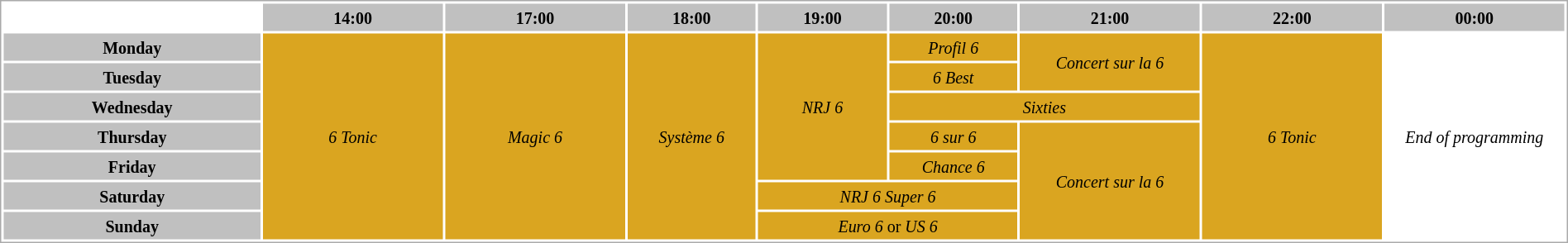<table width="100%" style="border:1px solid #aaa" border="0" cellspacing="2" cellpadding="2">
<tr>
<td></td>
<th width="7%" bgcolor="#c0c0c0"><small>14:00</small></th>
<th width="7%" bgcolor="#c0c0c0"><small>17:00</small></th>
<th width="5%" bgcolor="#c0c0c0"><small>18:00</small></th>
<th width="5%" bgcolor="#c0c0c0"><small>19:00</small></th>
<th width="5%" bgcolor="#c0c0c0"><small>20:00</small></th>
<th width="7%" bgcolor="#c0c0c0"><small>21:00</small></th>
<th width="7%" bgcolor="#c0c0c0"><small>22:00</small></th>
<th width="7%" bgcolor="#c0c0c0"><small>00:00</small></th>
</tr>
<tr>
<th width="9%" bgcolor="#c0c0c0"><small>Monday</small></th>
<td align="center" bgcolor="#daa520" rowspan="7" colspan="1"><small><em>6 Tonic</em></small></td>
<td align="center" bgcolor="#daa520" rowspan="7" colspan="1"><small><em>Magic 6</em></small></td>
<td align="center" bgcolor="#daa520" rowspan="7" colspan="1"><small><em>Système 6</em></small></td>
<td align="center" bgcolor="#daa520" rowspan="5" colspan="1"><small><em>NRJ 6</em></small></td>
<td align="center" bgcolor="#daa520" rowspan="1" colspan="1"><small><em>Profil 6</em></small></td>
<td align="center" bgcolor="#daa520" rowspan="2" colspan="1"><small><em>Concert sur la 6</em></small></td>
<td align="center" bgcolor="#daa520" rowspan="7" colspan="1"><small><em>6 Tonic</em></small></td>
<td align="center" rowspan="7" colspan="1"><small><em>End of programming</em></small></td>
</tr>
<tr>
<th width="9%" bgcolor="#c0c0c0"><small>Tuesday</small></th>
<td align="center" bgcolor="#daa520" rowspan="1" colspan="1"><small><em>6 Best</em></small></td>
</tr>
<tr>
<th width="9%" bgcolor="#c0c0c0"><small>Wednesday</small></th>
<td align="center" bgcolor="#daa520" rowspan="1" colspan="2"><small><em>Sixties</em></small></td>
</tr>
<tr>
<th width="9%" bgcolor="#c0c0c0"><small>Thursday</small></th>
<td align="center" bgcolor="#daa520" rowspan="1" colspan="1"><small><em>6 sur 6</em></small></td>
<td align="center" bgcolor="#daa520" rowspan="4" colspan="1"><small><em>Concert sur la 6</em></small></td>
</tr>
<tr>
<th width="9%" bgcolor="#c0c0c0"><small>Friday</small></th>
<td align="center" bgcolor="#daa520" rowspan="1" colspan="1"><small><em>Chance 6</em></small></td>
</tr>
<tr>
<th width="9%" bgcolor="#c0c0c0"><small>Saturday</small></th>
<td align="center" bgcolor="#daa520" rowspan="1" colspan="2"><small><em>NRJ 6 Super 6</em></small></td>
</tr>
<tr>
<th width="10%" bgcolor="#c0c0c0"><small>Sunday</small></th>
<td align="center" bgcolor="#daa520" rowspan="1" colspan="2"><small><em>Euro 6</em> or <em>US 6</em></small></td>
</tr>
</table>
